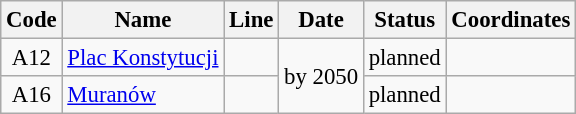<table class="wikitable sortable" style="text-align:center; font-size:95%;">
<tr>
<th>Code</th>
<th>Name</th>
<th>Line</th>
<th>Date</th>
<th>Status</th>
<th>Coordinates</th>
</tr>
<tr>
<td>A12</td>
<td align=left><a href='#'>Plac Konstytucji</a></td>
<td></td>
<td style="text-align:center" rowspan=2>by 2050</td>
<td>planned</td>
<td></td>
</tr>
<tr>
<td>A16</td>
<td align=left><a href='#'>Muranów</a></td>
<td></td>
<td>planned</td>
<td></td>
</tr>
</table>
